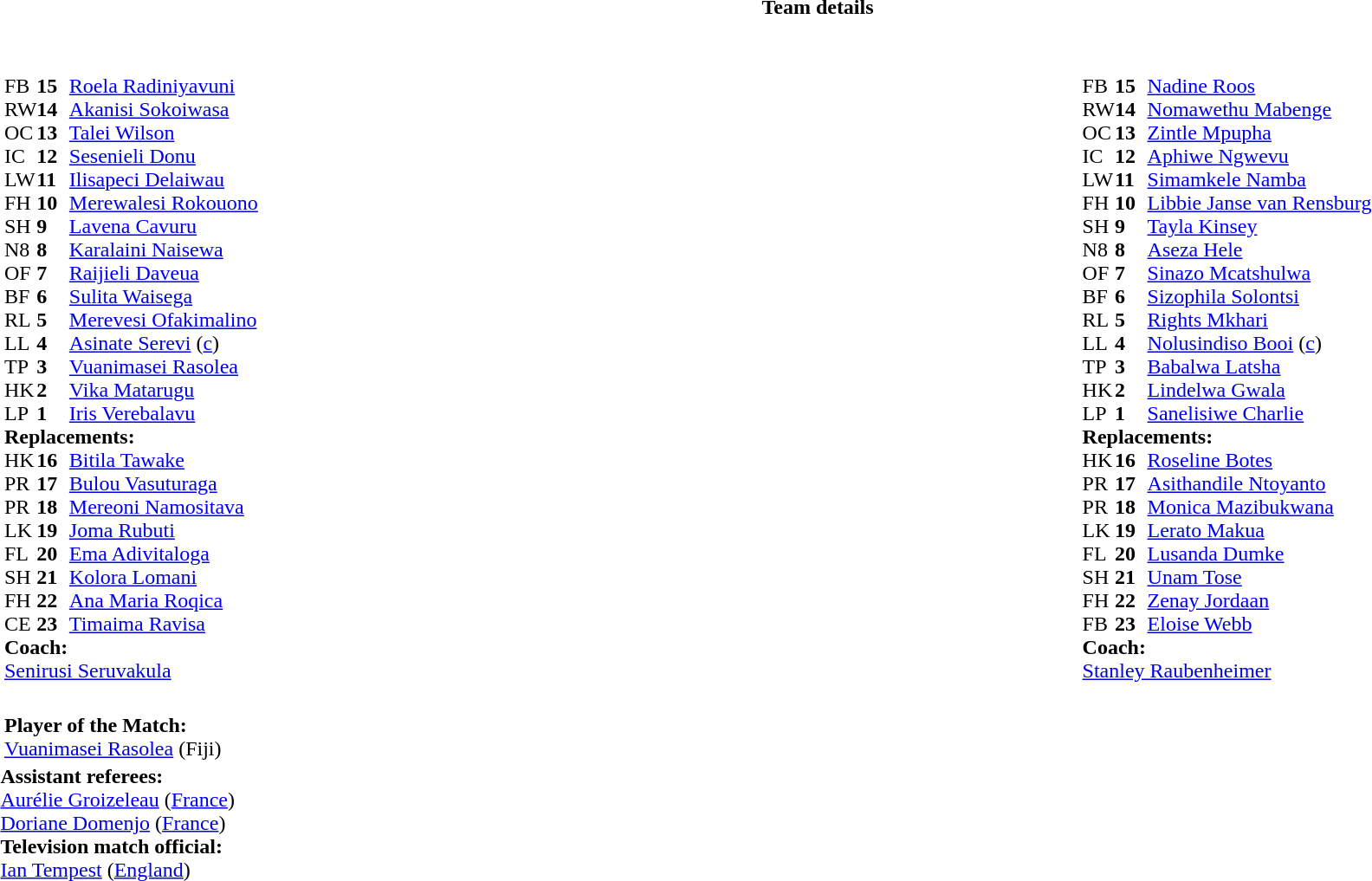<table border="0" style="width:100%">
<tr>
<th>Team details</th>
</tr>
<tr>
<td><br><table style="width:100%">
<tr>
<td style="vertical-align:top;width:50%"><br><table cellspacing="0" cellpadding="0">
<tr>
<th width="25"></th>
<th width="25"></th>
</tr>
<tr>
<td style="vertical-align:top;width:0%"></td>
</tr>
<tr>
<td>FB</td>
<td><strong>15</strong></td>
<td><a href='#'>Roela Radiniyavuni</a></td>
<td></td>
<td></td>
</tr>
<tr>
<td>RW</td>
<td><strong>14</strong></td>
<td><a href='#'>Akanisi Sokoiwasa</a></td>
<td></td>
</tr>
<tr>
<td>OC</td>
<td><strong>13</strong></td>
<td><a href='#'>Talei Wilson</a></td>
<td></td>
<td></td>
</tr>
<tr>
<td>IC</td>
<td><strong>12</strong></td>
<td><a href='#'>Sesenieli Donu</a></td>
</tr>
<tr>
<td>LW</td>
<td><strong>11</strong></td>
<td><a href='#'>Ilisapeci Delaiwau</a></td>
<td></td>
<td></td>
</tr>
<tr>
<td>FH</td>
<td><strong>10</strong></td>
<td><a href='#'>Merewalesi Rokouono</a></td>
<td></td>
<td></td>
</tr>
<tr>
<td>SH</td>
<td><strong>9</strong></td>
<td><a href='#'>Lavena Cavuru</a></td>
</tr>
<tr>
<td>N8</td>
<td><strong>8</strong></td>
<td><a href='#'>Karalaini Naisewa</a></td>
</tr>
<tr>
<td>OF</td>
<td><strong>7</strong></td>
<td><a href='#'>Raijieli Daveua</a></td>
</tr>
<tr>
<td>BF</td>
<td><strong>6</strong></td>
<td><a href='#'>Sulita Waisega</a></td>
<td></td>
<td></td>
</tr>
<tr>
<td>RL</td>
<td><strong>5</strong></td>
<td><a href='#'>Merevesi Ofakimalino</a></td>
</tr>
<tr>
<td>LL</td>
<td><strong>4</strong></td>
<td><a href='#'>Asinate Serevi</a> (<a href='#'>c</a>)</td>
</tr>
<tr>
<td>TP</td>
<td><strong>3</strong></td>
<td><a href='#'>Vuanimasei Rasolea</a></td>
</tr>
<tr>
<td>HK</td>
<td><strong>2</strong></td>
<td><a href='#'>Vika Matarugu</a></td>
<td></td>
<td></td>
</tr>
<tr>
<td>LP</td>
<td><strong>1</strong></td>
<td><a href='#'>Iris Verebalavu</a></td>
<td></td>
<td></td>
</tr>
<tr>
<td colspan=3><strong>Replacements:</strong></td>
</tr>
<tr>
<td>HK</td>
<td><strong>16</strong></td>
<td><a href='#'>Bitila Tawake</a></td>
<td></td>
<td></td>
</tr>
<tr>
<td>PR</td>
<td><strong>17</strong></td>
<td><a href='#'>Bulou Vasuturaga</a></td>
<td></td>
<td></td>
</tr>
<tr>
<td>PR</td>
<td><strong>18</strong></td>
<td><a href='#'>Mereoni Namositava</a></td>
</tr>
<tr>
<td>LK</td>
<td><strong>19</strong></td>
<td><a href='#'>Joma Rubuti</a></td>
</tr>
<tr>
<td>FL</td>
<td><strong>20</strong></td>
<td><a href='#'>Ema Adivitaloga</a></td>
<td></td>
<td></td>
</tr>
<tr>
<td>SH</td>
<td><strong>21</strong></td>
<td><a href='#'>Kolora Lomani</a></td>
<td></td>
<td></td>
</tr>
<tr>
<td>FH</td>
<td><strong>22</strong></td>
<td><a href='#'>Ana Maria Roqica</a></td>
<td></td>
<td></td>
</tr>
<tr>
<td>CE</td>
<td><strong>23</strong></td>
<td><a href='#'>Timaima Ravisa</a></td>
<td></td>
<td></td>
</tr>
<tr>
<td colspan=3><strong>Coach:</strong></td>
</tr>
<tr>
<td colspan="4"> <a href='#'>Senirusi Seruvakula</a></td>
</tr>
</table>
</td>
<td style="vertical-align:top"></td>
<td style="vertical-align:top; width:50%"><br><table cellspacing="0" cellpadding="0" style="margin:auto">
<tr>
<th width="25"></th>
<th width="25"></th>
</tr>
<tr>
<td>FB</td>
<td><strong>15</strong></td>
<td><a href='#'>Nadine Roos</a></td>
</tr>
<tr>
<td>RW</td>
<td><strong>14</strong></td>
<td><a href='#'>Nomawethu Mabenge</a></td>
<td></td>
</tr>
<tr>
<td>OC</td>
<td><strong>13</strong></td>
<td><a href='#'>Zintle Mpupha</a></td>
</tr>
<tr>
<td>IC</td>
<td><strong>12</strong></td>
<td><a href='#'>Aphiwe Ngwevu</a></td>
<td></td>
<td></td>
</tr>
<tr>
<td>LW</td>
<td><strong>11</strong></td>
<td><a href='#'>Simamkele Namba</a></td>
<td></td>
<td></td>
</tr>
<tr>
<td>FH</td>
<td><strong>10</strong></td>
<td><a href='#'>Libbie Janse van Rensburg</a></td>
</tr>
<tr>
<td>SH</td>
<td><strong>9</strong></td>
<td><a href='#'>Tayla Kinsey</a></td>
<td></td>
<td></td>
</tr>
<tr>
<td>N8</td>
<td><strong>8</strong></td>
<td><a href='#'>Aseza Hele</a></td>
</tr>
<tr>
<td>OF</td>
<td><strong>7</strong></td>
<td><a href='#'>Sinazo Mcatshulwa</a></td>
</tr>
<tr>
<td>BF</td>
<td><strong>6</strong></td>
<td><a href='#'>Sizophila Solontsi</a></td>
<td></td>
<td></td>
</tr>
<tr>
<td>RL</td>
<td><strong>5</strong></td>
<td><a href='#'>Rights Mkhari</a></td>
<td></td>
<td></td>
</tr>
<tr>
<td>LL</td>
<td><strong>4</strong></td>
<td><a href='#'>Nolusindiso Booi</a> (<a href='#'>c</a>)</td>
</tr>
<tr>
<td>TP</td>
<td><strong>3</strong></td>
<td><a href='#'>Babalwa Latsha</a></td>
<td></td>
<td></td>
</tr>
<tr>
<td>HK</td>
<td><strong>2</strong></td>
<td><a href='#'>Lindelwa Gwala</a></td>
<td></td>
<td></td>
</tr>
<tr>
<td>LP</td>
<td><strong>1</strong></td>
<td><a href='#'>Sanelisiwe Charlie</a></td>
<td></td>
<td></td>
</tr>
<tr>
<td colspan=3><strong>Replacements:</strong></td>
</tr>
<tr>
<td>HK</td>
<td><strong>16</strong></td>
<td><a href='#'>Roseline Botes</a></td>
<td></td>
<td></td>
</tr>
<tr>
<td>PR</td>
<td><strong>17</strong></td>
<td><a href='#'>Asithandile Ntoyanto</a></td>
<td></td>
<td></td>
</tr>
<tr>
<td>PR</td>
<td><strong>18</strong></td>
<td><a href='#'>Monica Mazibukwana</a></td>
<td></td>
<td></td>
</tr>
<tr>
<td>LK</td>
<td><strong>19</strong></td>
<td><a href='#'>Lerato Makua</a></td>
<td></td>
<td></td>
</tr>
<tr>
<td>FL</td>
<td><strong>20</strong></td>
<td><a href='#'>Lusanda Dumke</a></td>
<td></td>
<td></td>
</tr>
<tr>
<td>SH</td>
<td><strong>21</strong></td>
<td><a href='#'>Unam Tose</a></td>
<td></td>
<td></td>
</tr>
<tr>
<td>FH</td>
<td><strong>22</strong></td>
<td><a href='#'>Zenay Jordaan</a></td>
<td></td>
<td></td>
</tr>
<tr>
<td>FB</td>
<td><strong>23</strong></td>
<td><a href='#'>Eloise Webb</a></td>
<td></td>
<td></td>
</tr>
<tr>
<td colspan=3><strong>Coach:</strong></td>
</tr>
<tr>
<td colspan="4"> <a href='#'>Stanley Raubenheimer</a></td>
</tr>
</table>
</td>
</tr>
</table>
<table style="width:100%">
<tr>
<td><br><strong>Player of the Match:</strong>
<br><a href='#'>Vuanimasei Rasolea</a> (Fiji)</td>
</tr>
</table>
<strong>Assistant referees:</strong>
<br><a href='#'>Aurélie Groizeleau</a> (<a href='#'>France</a>)
<br><a href='#'>Doriane Domenjo</a> (<a href='#'>France</a>)
<br><strong>Television match official:</strong>
<br><a href='#'>Ian Tempest</a> (<a href='#'>England</a>)</td>
</tr>
</table>
